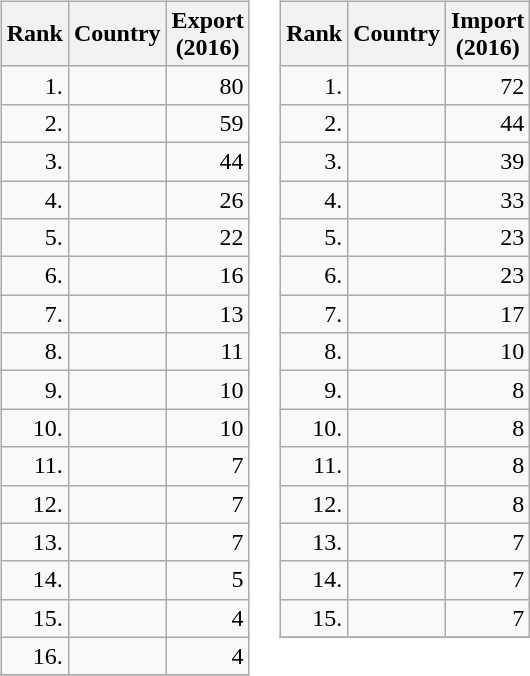<table>
<tr>
<td style="vertical-align:top;"><br><table class="wikitable sortable" style="text-align:right;">
<tr>
<th>Rank</th>
<th>Country</th>
<th>Export<br>(2016)</th>
</tr>
<tr>
<td>1.</td>
<td align="left"></td>
<td>80</td>
</tr>
<tr>
<td>2.</td>
<td align="left"><br></td>
<td>59</td>
</tr>
<tr>
<td>3.</td>
<td align="left"></td>
<td>44</td>
</tr>
<tr>
<td>4.</td>
<td align="left"></td>
<td>26</td>
</tr>
<tr>
<td>5.</td>
<td align="left"></td>
<td>22</td>
</tr>
<tr>
<td>6.</td>
<td align="left"></td>
<td>16</td>
</tr>
<tr>
<td>7.</td>
<td align="left"></td>
<td>13</td>
</tr>
<tr>
<td>8.</td>
<td align="left"></td>
<td>11</td>
</tr>
<tr>
<td>9.</td>
<td align="left"></td>
<td>10</td>
</tr>
<tr>
<td>10.</td>
<td align="left"></td>
<td>10</td>
</tr>
<tr>
<td>11.</td>
<td align="left"></td>
<td>7</td>
</tr>
<tr>
<td>12.</td>
<td align="left"></td>
<td>7</td>
</tr>
<tr>
<td>13.</td>
<td align="left"></td>
<td>7</td>
</tr>
<tr>
<td>14.</td>
<td align="left"></td>
<td>5</td>
</tr>
<tr>
<td>15.</td>
<td align="left"></td>
<td>4</td>
</tr>
<tr>
<td>16.</td>
<td align="left"></td>
<td>4</td>
</tr>
<tr>
</tr>
</table>
</td>
<td style="vertical-align:top;"><br><table class="wikitable sortable" style="text-align:right;">
<tr>
<th>Rank</th>
<th>Country</th>
<th>Import<br>(2016)</th>
</tr>
<tr>
<td>1.</td>
<td align="left"></td>
<td>72</td>
</tr>
<tr>
<td>2.</td>
<td align="left"><br></td>
<td>44</td>
</tr>
<tr>
<td>3.</td>
<td align="left"></td>
<td>39</td>
</tr>
<tr>
<td>4.</td>
<td align="left"></td>
<td>33</td>
</tr>
<tr>
<td>5.</td>
<td align="left"></td>
<td>23</td>
</tr>
<tr>
<td>6.</td>
<td align="left"></td>
<td>23</td>
</tr>
<tr>
<td>7.</td>
<td align="left"></td>
<td>17</td>
</tr>
<tr>
<td>8.</td>
<td align="left"></td>
<td>10</td>
</tr>
<tr>
<td>9.</td>
<td align="left"></td>
<td>8</td>
</tr>
<tr>
<td>10.</td>
<td align="left"></td>
<td>8</td>
</tr>
<tr>
<td>11.</td>
<td align="left"></td>
<td>8</td>
</tr>
<tr>
<td>12.</td>
<td align="left"></td>
<td>8</td>
</tr>
<tr>
<td>13.</td>
<td align="left"></td>
<td>7</td>
</tr>
<tr>
<td>14.</td>
<td align="left"></td>
<td>7</td>
</tr>
<tr>
<td>15.</td>
<td align="left"></td>
<td>7</td>
</tr>
<tr>
</tr>
</table>
</td>
</tr>
</table>
